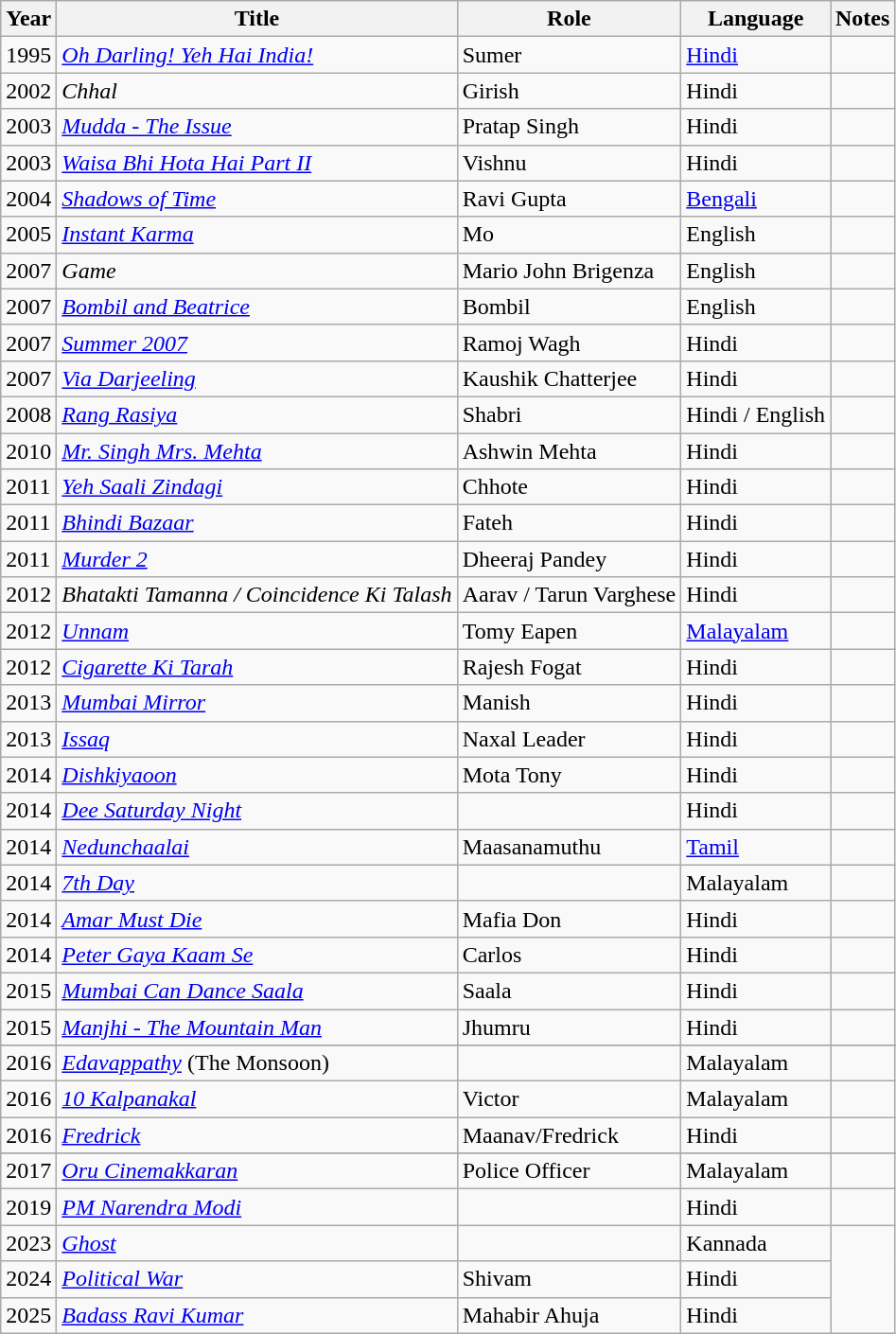<table class="wikitable">
<tr align="center">
<th>Year</th>
<th>Title</th>
<th>Role</th>
<th>Language</th>
<th>Notes</th>
</tr>
<tr>
<td>1995</td>
<td><em><a href='#'>Oh Darling! Yeh Hai India!</a></em></td>
<td>Sumer</td>
<td><a href='#'>Hindi</a></td>
<td></td>
</tr>
<tr>
<td>2002</td>
<td><em>Chhal</em></td>
<td>Girish</td>
<td>Hindi</td>
<td></td>
</tr>
<tr>
<td>2003</td>
<td><em><a href='#'>Mudda - The Issue</a></em></td>
<td>Pratap Singh</td>
<td>Hindi</td>
<td></td>
</tr>
<tr>
<td>2003</td>
<td><em><a href='#'>Waisa Bhi Hota Hai Part II</a></em></td>
<td>Vishnu</td>
<td>Hindi</td>
<td></td>
</tr>
<tr>
<td>2004</td>
<td><em><a href='#'>Shadows of Time</a></em></td>
<td>Ravi Gupta</td>
<td><a href='#'>Bengali</a></td>
<td></td>
</tr>
<tr>
<td>2005</td>
<td><em><a href='#'>Instant Karma</a></em></td>
<td>Mo</td>
<td>English</td>
<td></td>
</tr>
<tr>
<td>2007</td>
<td><em>Game</em></td>
<td>Mario John Brigenza</td>
<td>English</td>
<td></td>
</tr>
<tr>
<td>2007</td>
<td><em><a href='#'>Bombil and Beatrice</a></em></td>
<td>Bombil</td>
<td>English</td>
<td></td>
</tr>
<tr>
<td>2007</td>
<td><em><a href='#'>Summer 2007</a></em></td>
<td>Ramoj Wagh</td>
<td>Hindi</td>
<td></td>
</tr>
<tr>
<td>2007</td>
<td><em><a href='#'>Via Darjeeling</a></em></td>
<td>Kaushik Chatterjee</td>
<td>Hindi</td>
<td></td>
</tr>
<tr>
<td>2008</td>
<td><em><a href='#'>Rang Rasiya</a></em></td>
<td>Shabri</td>
<td>Hindi / English</td>
<td></td>
</tr>
<tr>
<td>2010</td>
<td><em><a href='#'>Mr. Singh Mrs. Mehta</a></em></td>
<td>Ashwin Mehta</td>
<td>Hindi</td>
<td></td>
</tr>
<tr>
<td>2011</td>
<td><em><a href='#'>Yeh Saali Zindagi</a></em></td>
<td>Chhote</td>
<td>Hindi</td>
<td></td>
</tr>
<tr>
<td>2011</td>
<td><em><a href='#'>Bhindi Bazaar</a></em></td>
<td>Fateh</td>
<td>Hindi</td>
<td></td>
</tr>
<tr>
<td>2011</td>
<td><em><a href='#'>Murder 2</a></em></td>
<td>Dheeraj Pandey</td>
<td>Hindi</td>
<td></td>
</tr>
<tr>
<td>2012</td>
<td><em>Bhatakti Tamanna / Coincidence Ki Talash</em></td>
<td>Aarav / Tarun Varghese</td>
<td>Hindi</td>
<td></td>
</tr>
<tr>
<td>2012</td>
<td><em><a href='#'>Unnam</a></em></td>
<td>Tomy Eapen</td>
<td><a href='#'>Malayalam</a></td>
<td></td>
</tr>
<tr>
<td>2012</td>
<td><em><a href='#'>Cigarette Ki Tarah</a></em></td>
<td>Rajesh Fogat</td>
<td>Hindi</td>
<td></td>
</tr>
<tr>
<td>2013</td>
<td><em><a href='#'>Mumbai Mirror</a></em></td>
<td>Manish</td>
<td>Hindi</td>
<td></td>
</tr>
<tr>
<td>2013</td>
<td><em><a href='#'>Issaq</a></em></td>
<td>Naxal Leader</td>
<td>Hindi</td>
<td></td>
</tr>
<tr>
<td>2014</td>
<td><em><a href='#'>Dishkiyaoon</a></em></td>
<td>Mota Tony</td>
<td>Hindi</td>
<td></td>
</tr>
<tr>
<td>2014</td>
<td><em><a href='#'>Dee Saturday Night</a></em></td>
<td></td>
<td>Hindi</td>
<td></td>
</tr>
<tr>
<td>2014</td>
<td><em><a href='#'>Nedunchaalai</a></em></td>
<td>Maasanamuthu</td>
<td><a href='#'>Tamil</a></td>
<td></td>
</tr>
<tr>
<td>2014</td>
<td><em><a href='#'>7th Day</a></em></td>
<td></td>
<td>Malayalam</td>
<td></td>
</tr>
<tr>
<td>2014</td>
<td><em><a href='#'>Amar Must Die</a></em></td>
<td>Mafia Don</td>
<td>Hindi</td>
<td></td>
</tr>
<tr>
<td>2014</td>
<td><em><a href='#'>Peter Gaya Kaam Se</a></em></td>
<td>Carlos</td>
<td>Hindi</td>
<td></td>
</tr>
<tr>
<td>2015</td>
<td><em><a href='#'>Mumbai Can Dance Saala</a></em></td>
<td>Saala</td>
<td>Hindi</td>
<td></td>
</tr>
<tr>
<td>2015</td>
<td><em><a href='#'>Manjhi - The Mountain Man</a></em></td>
<td>Jhumru</td>
<td>Hindi</td>
<td></td>
</tr>
<tr>
</tr>
<tr>
<td>2016</td>
<td><em><a href='#'>Edavappathy</a></em> (The Monsoon)</td>
<td></td>
<td>Malayalam</td>
<td></td>
</tr>
<tr>
<td>2016</td>
<td><em><a href='#'>10 Kalpanakal</a></em></td>
<td>Victor</td>
<td>Malayalam</td>
<td></td>
</tr>
<tr>
<td>2016</td>
<td><em><a href='#'>Fredrick</a></em></td>
<td>Maanav/Fredrick</td>
<td>Hindi</td>
<td></td>
</tr>
<tr>
</tr>
<tr>
<td>2017</td>
<td><em><a href='#'>Oru Cinemakkaran</a></em></td>
<td>Police Officer</td>
<td>Malayalam</td>
<td></td>
</tr>
<tr>
<td>2019</td>
<td><em><a href='#'>PM Narendra Modi</a></em></td>
<td></td>
<td>Hindi</td>
<td></td>
</tr>
<tr>
<td>2023</td>
<td><em><a href='#'>Ghost</a></em></td>
<td></td>
<td>Kannada</td>
</tr>
<tr>
<td>2024</td>
<td><em><a href='#'>Political War</a></em></td>
<td>Shivam</td>
<td>Hindi</td>
</tr>
<tr>
<td>2025</td>
<td><em><a href='#'>Badass Ravi Kumar</a></em></td>
<td>Mahabir Ahuja</td>
<td>Hindi</td>
</tr>
</table>
